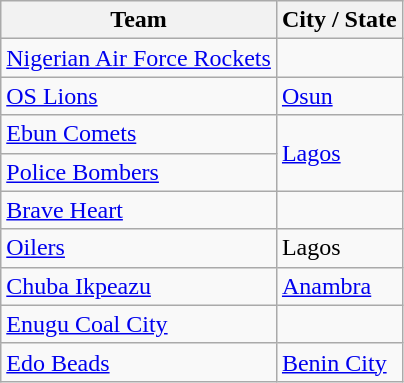<table class="wikitable">
<tr>
<th>Team</th>
<th>City / State</th>
</tr>
<tr>
<td><a href='#'>Nigerian Air Force Rockets</a></td>
<td></td>
</tr>
<tr>
<td><a href='#'>OS Lions</a></td>
<td><a href='#'>Osun</a></td>
</tr>
<tr>
<td><a href='#'>Ebun Comets</a></td>
<td rowspan="2"><a href='#'>Lagos</a></td>
</tr>
<tr>
<td><a href='#'>Police Bombers</a></td>
</tr>
<tr>
<td><a href='#'>Brave Heart</a></td>
<td></td>
</tr>
<tr>
<td><a href='#'>Oilers</a></td>
<td>Lagos</td>
</tr>
<tr>
<td><a href='#'>Chuba Ikpeazu</a></td>
<td><a href='#'>Anambra</a></td>
</tr>
<tr>
<td><a href='#'>Enugu Coal City</a></td>
<td></td>
</tr>
<tr>
<td><a href='#'>Edo Beads</a></td>
<td><a href='#'>Benin City</a></td>
</tr>
</table>
